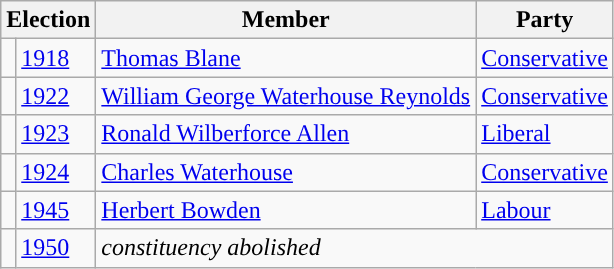<table class="wikitable">
<tr>
<th colspan="2">Election</th>
<th>Member</th>
<th>Party</th>
</tr>
<tr>
<td style="color:inherit;background-color: "></td>
<td><a href='#'>1918</a></td>
<td><a href='#'>Thomas Blane</a></td>
<td><a href='#'>Conservative</a></td>
</tr>
<tr>
<td style="color:inherit;background-color: "></td>
<td><a href='#'>1922</a></td>
<td><a href='#'>William George Waterhouse Reynolds</a></td>
<td><a href='#'>Conservative</a></td>
</tr>
<tr>
<td style="color:inherit;background-color: "></td>
<td><a href='#'>1923</a></td>
<td><a href='#'>Ronald Wilberforce Allen</a></td>
<td><a href='#'>Liberal</a></td>
</tr>
<tr>
<td style="color:inherit;background-color: "></td>
<td><a href='#'>1924</a></td>
<td><a href='#'>Charles Waterhouse</a></td>
<td><a href='#'>Conservative</a></td>
</tr>
<tr>
<td style="color:inherit;background-color: "></td>
<td><a href='#'>1945</a></td>
<td><a href='#'>Herbert Bowden</a></td>
<td><a href='#'>Labour</a></td>
</tr>
<tr>
<td></td>
<td><a href='#'>1950</a></td>
<td colspan="2"><em>constituency abolished</em></td>
</tr>
</table>
